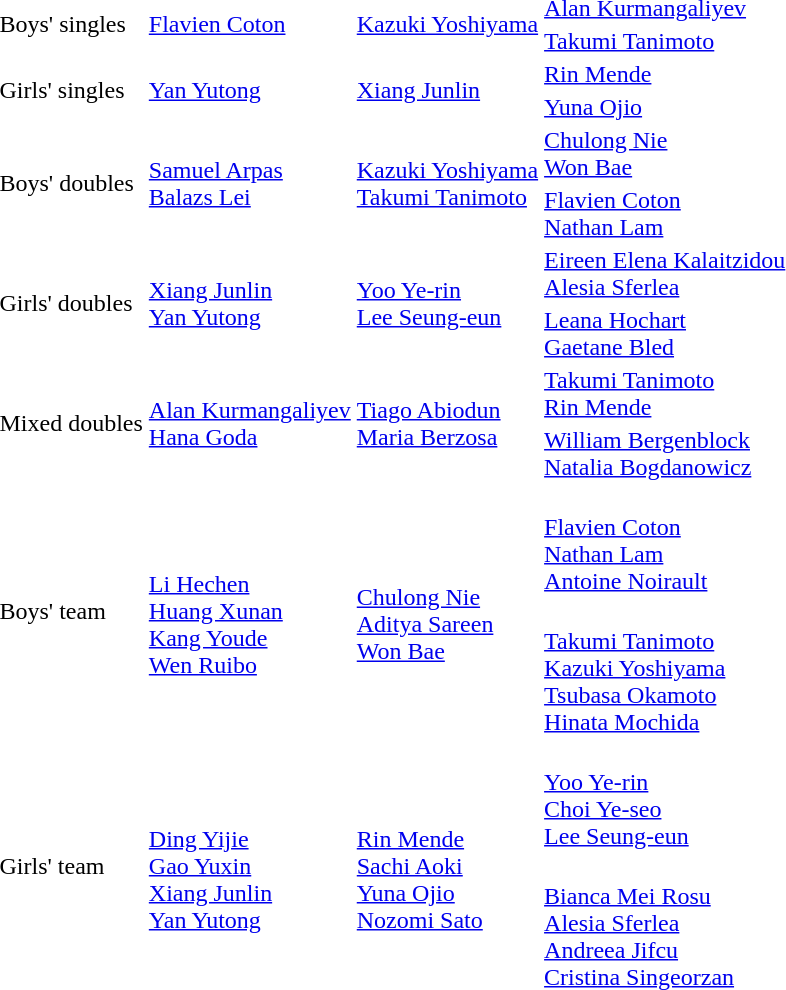<table>
<tr>
<td rowspan=2>Boys' singles</td>
<td rowspan=2> <a href='#'>Flavien Coton</a></td>
<td rowspan=2> <a href='#'>Kazuki Yoshiyama</a></td>
<td> <a href='#'>Alan Kurmangaliyev</a></td>
</tr>
<tr>
<td> <a href='#'>Takumi Tanimoto</a></td>
</tr>
<tr>
<td rowspan=2>Girls' singles</td>
<td rowspan=2> <a href='#'>Yan Yutong</a></td>
<td rowspan=2> <a href='#'>Xiang Junlin</a></td>
<td> <a href='#'>Rin Mende</a></td>
</tr>
<tr>
<td> <a href='#'>Yuna Ojio</a></td>
</tr>
<tr>
<td rowspan=2>Boys' doubles</td>
<td rowspan=2> <a href='#'>Samuel Arpas</a><br> <a href='#'>Balazs Lei</a></td>
<td rowspan=2> <a href='#'>Kazuki Yoshiyama</a><br> <a href='#'>Takumi Tanimoto</a></td>
<td> <a href='#'>Chulong Nie</a><br> <a href='#'>Won Bae</a></td>
</tr>
<tr>
<td> <a href='#'>Flavien Coton</a><br> <a href='#'>Nathan Lam</a></td>
</tr>
<tr>
<td rowspan=2>Girls' doubles</td>
<td rowspan=2> <a href='#'>Xiang Junlin</a><br> <a href='#'>Yan Yutong</a></td>
<td rowspan=2> <a href='#'>Yoo Ye-rin</a><br> <a href='#'>Lee Seung-eun</a></td>
<td> <a href='#'>Eireen Elena Kalaitzidou</a><br> <a href='#'>Alesia Sferlea</a></td>
</tr>
<tr>
<td> <a href='#'>Leana Hochart</a><br> <a href='#'>Gaetane Bled</a></td>
</tr>
<tr>
<td rowspan=2>Mixed doubles</td>
<td rowspan=2> <a href='#'>Alan Kurmangaliyev</a><br> <a href='#'>Hana Goda</a></td>
<td rowspan=2> <a href='#'>Tiago Abiodun</a><br> <a href='#'>Maria Berzosa</a></td>
<td> <a href='#'>Takumi Tanimoto</a><br> <a href='#'>Rin Mende</a></td>
</tr>
<tr>
<td> <a href='#'>William Bergenblock</a><br> <a href='#'>Natalia Bogdanowicz</a></td>
</tr>
<tr>
<td rowspan=2>Boys' team</td>
<td rowspan=2><br><a href='#'>Li Hechen</a><br><a href='#'>Huang Xunan</a><br><a href='#'>Kang Youde</a><br><a href='#'>Wen Ruibo</a></td>
<td rowspan=2><br><a href='#'>Chulong Nie</a><br><a href='#'>Aditya Sareen</a><br><a href='#'>Won Bae</a></td>
<td><br><a href='#'>Flavien Coton</a><br><a href='#'>Nathan Lam</a><br><a href='#'>Antoine Noirault</a></td>
</tr>
<tr>
<td><br><a href='#'>Takumi Tanimoto</a><br><a href='#'>Kazuki Yoshiyama</a><br><a href='#'>Tsubasa Okamoto</a><br><a href='#'>Hinata Mochida</a></td>
</tr>
<tr>
<td rowspan=2>Girls' team</td>
<td rowspan=2><br><a href='#'>Ding Yijie</a><br><a href='#'>Gao Yuxin</a><br><a href='#'>Xiang Junlin</a><br><a href='#'>Yan Yutong</a></td>
<td rowspan=2><br><a href='#'>Rin Mende</a><br><a href='#'>Sachi Aoki</a><br><a href='#'>Yuna Ojio</a><br><a href='#'>Nozomi Sato</a></td>
<td><br><a href='#'>Yoo Ye-rin</a><br><a href='#'>Choi Ye-seo</a><br><a href='#'>Lee Seung-eun</a></td>
</tr>
<tr>
<td><br><a href='#'>Bianca Mei Rosu</a><br><a href='#'>Alesia Sferlea</a><br><a href='#'>Andreea Jifcu</a><br><a href='#'>Cristina Singeorzan</a></td>
</tr>
</table>
